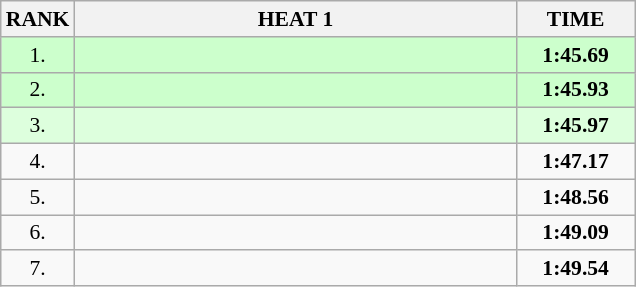<table class="wikitable" style="border-collapse: collapse; font-size: 90%;">
<tr>
<th>RANK</th>
<th style="width: 20em">HEAT 1</th>
<th style="width: 5em">TIME</th>
</tr>
<tr style="background:#ccffcc;">
<td align="center">1.</td>
<td></td>
<td align="center"><strong>1:45.69</strong></td>
</tr>
<tr style="background:#ccffcc;">
<td align="center">2.</td>
<td></td>
<td align="center"><strong>1:45.93</strong></td>
</tr>
<tr style="background:#ddffdd;">
<td align="center">3.</td>
<td></td>
<td align="center"><strong>1:45.97</strong></td>
</tr>
<tr>
<td align="center">4.</td>
<td></td>
<td align="center"><strong>1:47.17</strong></td>
</tr>
<tr>
<td align="center">5.</td>
<td></td>
<td align="center"><strong>1:48.56</strong></td>
</tr>
<tr>
<td align="center">6.</td>
<td></td>
<td align="center"><strong>1:49.09</strong></td>
</tr>
<tr>
<td align="center">7.</td>
<td></td>
<td align="center"><strong>1:49.54</strong></td>
</tr>
</table>
